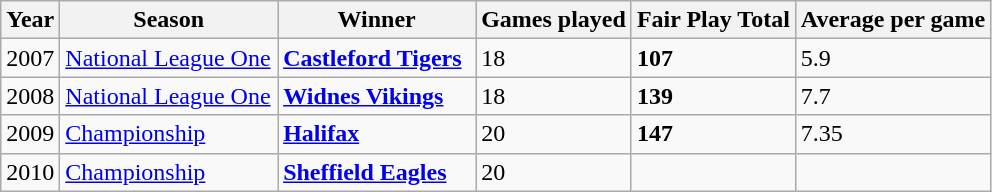<table class="wikitable sortable">
<tr>
<th>Year</th>
<th width=22%>Season</th>
<th width=20%>Winner</th>
<th>Games played</th>
<th>Fair Play Total</th>
<th>Average per game</th>
</tr>
<tr>
<td>2007</td>
<td><a href='#'>National League One</a></td>
<td><strong><a href='#'>Castleford Tigers</a></strong></td>
<td>18</td>
<td><strong>107</strong></td>
<td>5.9</td>
</tr>
<tr>
<td>2008</td>
<td><a href='#'>National League One</a></td>
<td><strong><a href='#'>Widnes Vikings</a></strong></td>
<td>18</td>
<td><strong>139</strong></td>
<td>7.7</td>
</tr>
<tr>
<td>2009</td>
<td><a href='#'>Championship</a></td>
<td><strong><a href='#'>Halifax</a></strong></td>
<td>20</td>
<td><strong>147</strong></td>
<td>7.35</td>
</tr>
<tr>
<td>2010</td>
<td><a href='#'>Championship</a></td>
<td><strong><a href='#'>Sheffield Eagles</a></strong></td>
<td>20</td>
<td></td>
<td></td>
</tr>
</table>
